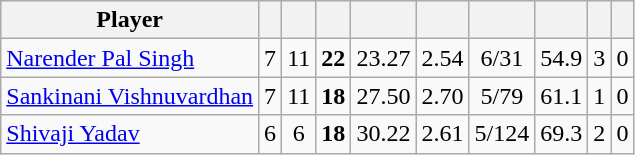<table class="wikitable sortable" style="text-align: center;">
<tr>
<th class="unsortable">Player</th>
<th></th>
<th></th>
<th></th>
<th></th>
<th></th>
<th></th>
<th></th>
<th></th>
<th></th>
</tr>
<tr>
<td style="text-align:left"><a href='#'>Narender Pal Singh</a></td>
<td style="text-align:left">7</td>
<td>11</td>
<td><strong>22</strong></td>
<td>23.27</td>
<td>2.54</td>
<td>6/31</td>
<td>54.9</td>
<td>3</td>
<td>0</td>
</tr>
<tr>
<td style="text-align:left"><a href='#'>Sankinani Vishnuvardhan</a></td>
<td style="text-align:left">7</td>
<td>11</td>
<td><strong>18</strong></td>
<td>27.50</td>
<td>2.70</td>
<td>5/79</td>
<td>61.1</td>
<td>1</td>
<td>0</td>
</tr>
<tr>
<td style="text-align:left"><a href='#'>Shivaji Yadav</a></td>
<td style="text-align:left">6</td>
<td>6</td>
<td><strong>18</strong></td>
<td>30.22</td>
<td>2.61</td>
<td>5/124</td>
<td>69.3</td>
<td>2</td>
<td>0</td>
</tr>
</table>
